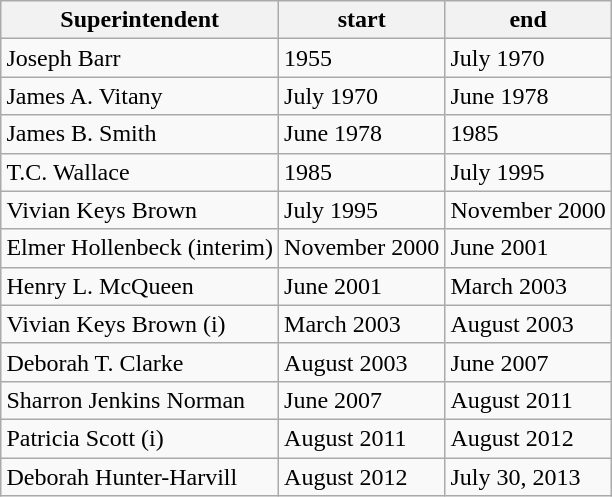<table class="wikitable" align="right">
<tr>
<th>Superintendent</th>
<th>start</th>
<th>end</th>
</tr>
<tr>
<td>Joseph Barr</td>
<td>1955</td>
<td>July 1970</td>
</tr>
<tr>
<td>James A. Vitany</td>
<td>July 1970</td>
<td>June 1978</td>
</tr>
<tr>
<td>James B. Smith</td>
<td>June 1978</td>
<td>1985</td>
</tr>
<tr>
<td>T.C. Wallace</td>
<td>1985</td>
<td>July 1995</td>
</tr>
<tr>
<td>Vivian Keys Brown</td>
<td>July 1995</td>
<td>November 2000</td>
</tr>
<tr>
<td>Elmer Hollenbeck (interim)</td>
<td>November 2000</td>
<td>June 2001</td>
</tr>
<tr>
<td>Henry L. McQueen</td>
<td>June 2001</td>
<td>March 2003</td>
</tr>
<tr>
<td>Vivian Keys Brown (i)</td>
<td>March 2003</td>
<td>August 2003</td>
</tr>
<tr>
<td>Deborah T. Clarke</td>
<td>August 2003</td>
<td>June 2007</td>
</tr>
<tr>
<td>Sharron Jenkins Norman</td>
<td>June 2007</td>
<td>August 2011</td>
</tr>
<tr>
<td>Patricia Scott (i)</td>
<td>August 2011</td>
<td>August 2012</td>
</tr>
<tr>
<td>Deborah Hunter-Harvill</td>
<td>August 2012</td>
<td>July 30, 2013</td>
</tr>
</table>
